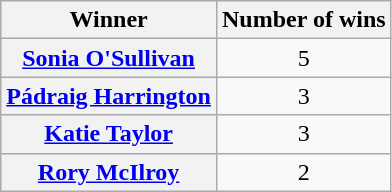<table class="wikitable plainrowheaders sortable">
<tr>
<th scope=col>Winner</th>
<th scope=col>Number of wins</th>
</tr>
<tr>
<th scope=row><a href='#'>Sonia O'Sullivan</a></th>
<td align=center>5</td>
</tr>
<tr>
<th scope=row><a href='#'>Pádraig Harrington</a></th>
<td align=center>3</td>
</tr>
<tr>
<th scope=row><a href='#'>Katie Taylor</a></th>
<td align=center>3</td>
</tr>
<tr>
<th scope=row><a href='#'>Rory McIlroy</a></th>
<td align=center>2</td>
</tr>
</table>
